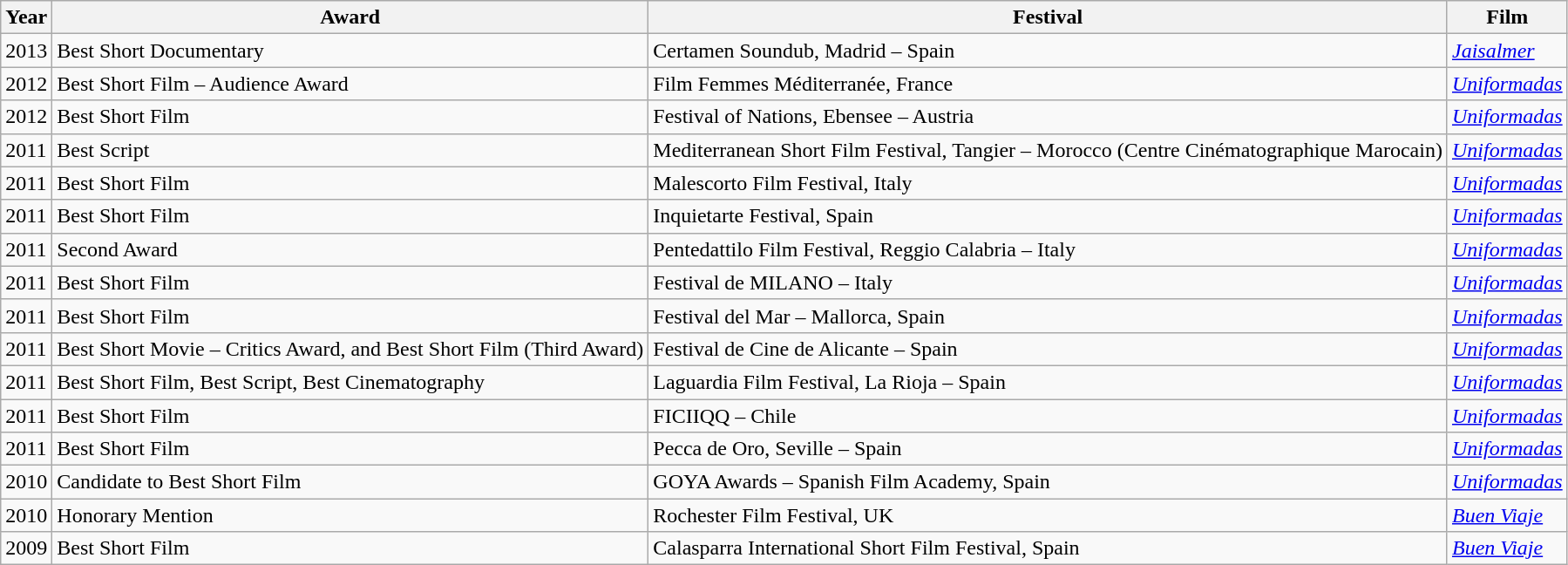<table class="wikitable">
<tr>
<th>Year</th>
<th>Award</th>
<th>Festival</th>
<th>Film</th>
</tr>
<tr>
<td>2013</td>
<td>Best Short Documentary</td>
<td>Certamen Soundub, Madrid – Spain</td>
<td><em><a href='#'>Jaisalmer</a></em></td>
</tr>
<tr>
<td>2012</td>
<td>Best Short Film  – Audience Award</td>
<td>Film Femmes Méditerranée, France</td>
<td><em><a href='#'>Uniformadas</a></em></td>
</tr>
<tr>
<td>2012</td>
<td>Best Short Film</td>
<td>Festival of Nations, Ebensee – Austria</td>
<td><em><a href='#'>Uniformadas</a></em></td>
</tr>
<tr>
<td>2011</td>
<td>Best Script</td>
<td>Mediterranean Short Film Festival, Tangier – Morocco (Centre Cinématographique Marocain)</td>
<td><em><a href='#'>Uniformadas</a></em></td>
</tr>
<tr>
<td>2011</td>
<td>Best Short Film</td>
<td>Malescorto Film Festival, Italy</td>
<td><em><a href='#'>Uniformadas</a></em></td>
</tr>
<tr>
<td>2011</td>
<td>Best Short Film</td>
<td>Inquietarte Festival, Spain</td>
<td><em><a href='#'>Uniformadas</a></em></td>
</tr>
<tr>
<td>2011</td>
<td>Second Award</td>
<td>Pentedattilo Film Festival, Reggio Calabria – Italy</td>
<td><em><a href='#'>Uniformadas</a></em></td>
</tr>
<tr>
<td>2011</td>
<td>Best Short Film</td>
<td>Festival de MILANO – Italy</td>
<td><em><a href='#'>Uniformadas</a></em></td>
</tr>
<tr>
<td>2011</td>
<td>Best Short Film</td>
<td>Festival del Mar – Mallorca, Spain</td>
<td><em><a href='#'>Uniformadas</a></em></td>
</tr>
<tr>
<td>2011</td>
<td>Best Short Movie – Critics Award, and Best Short Film (Third Award)</td>
<td>Festival de Cine de Alicante – Spain</td>
<td><em><a href='#'>Uniformadas</a></em></td>
</tr>
<tr>
<td>2011</td>
<td>Best Short Film, Best Script, Best Cinematography</td>
<td>Laguardia Film Festival, La Rioja – Spain</td>
<td><em><a href='#'>Uniformadas</a></em></td>
</tr>
<tr>
<td>2011</td>
<td>Best Short Film</td>
<td>FICIIQQ – Chile</td>
<td><em><a href='#'>Uniformadas</a></em></td>
</tr>
<tr>
<td>2011</td>
<td>Best Short Film</td>
<td>Pecca de Oro, Seville – Spain</td>
<td><em><a href='#'>Uniformadas</a></em></td>
</tr>
<tr>
<td>2010</td>
<td>Candidate to Best Short Film</td>
<td>GOYA Awards – Spanish Film Academy, Spain</td>
<td><em><a href='#'>Uniformadas</a></em></td>
</tr>
<tr>
<td>2010</td>
<td>Honorary Mention</td>
<td>Rochester Film Festival, UK</td>
<td><em><a href='#'>Buen Viaje</a></em></td>
</tr>
<tr>
<td>2009</td>
<td>Best Short Film</td>
<td>Calasparra International Short Film Festival, Spain</td>
<td><em><a href='#'>Buen Viaje</a></em></td>
</tr>
</table>
